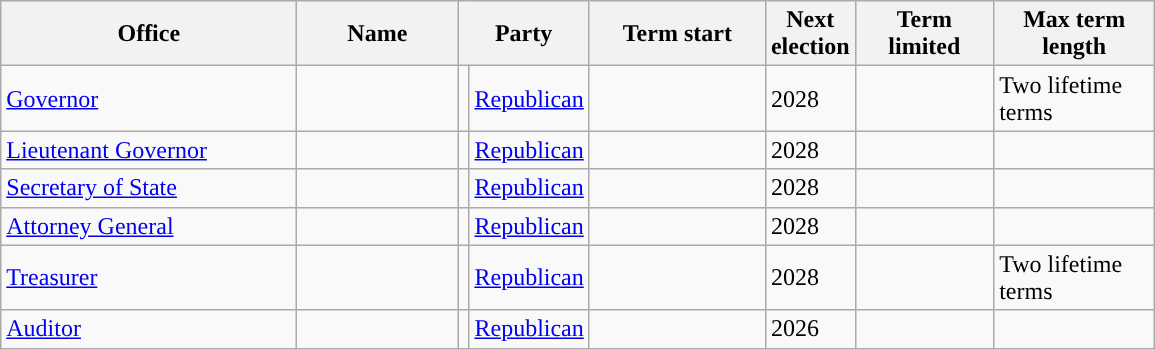<table class="sortable wikitable">
<tr>
<th scope="col" width=190>Office</th>
<th scope="col" width=100>Name</th>
<th scope="col" width=75 colspan=2>Party</th>
<th scope="col" width=110>Term start</th>
<th scope="col" width=50>Next election</th>
<th scope="col" width=85>Term limited</th>
<th scope="col" width=100>Max term length</th>
</tr>
<tr>
<td><a href='#'>Governor</a></td>
<td></td>
<td style="background-color:"></td>
<td><a href='#'>Republican</a></td>
<td></td>
<td>2028</td>
<td></td>
<td>Two lifetime terms</td>
</tr>
<tr>
<td><a href='#'>Lieutenant Governor</a></td>
<td></td>
<td style="background-color:"></td>
<td><a href='#'>Republican</a></td>
<td></td>
<td>2028</td>
<td></td>
<td></td>
</tr>
<tr>
<td><a href='#'>Secretary of State</a></td>
<td></td>
<td style="background-color:"></td>
<td><a href='#'>Republican</a></td>
<td></td>
<td>2028</td>
<td></td>
<td></td>
</tr>
<tr>
<td><a href='#'>Attorney General</a></td>
<td></td>
<td style="background-color:"></td>
<td><a href='#'>Republican</a></td>
<td></td>
<td>2028</td>
<td></td>
<td></td>
</tr>
<tr>
<td><a href='#'>Treasurer</a></td>
<td></td>
<td style="background-color:"></td>
<td><a href='#'>Republican</a></td>
<td></td>
<td>2028</td>
<td></td>
<td>Two lifetime terms</td>
</tr>
<tr>
<td><a href='#'>Auditor</a></td>
<td></td>
<td style="background-color:"></td>
<td><a href='#'>Republican</a></td>
<td></td>
<td>2026</td>
<td></td>
<td></td>
</tr>
</table>
